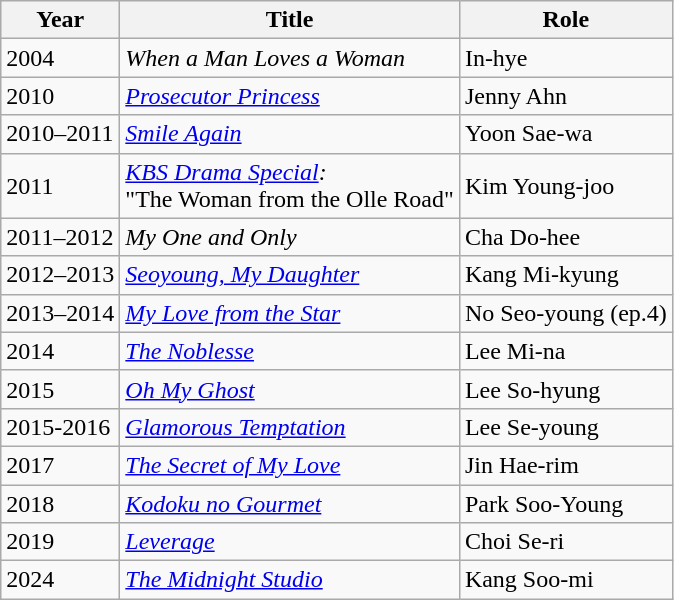<table class="wikitable sortable">
<tr>
<th>Year</th>
<th>Title</th>
<th>Role</th>
</tr>
<tr>
<td>2004</td>
<td><em>When a Man Loves a Woman</em></td>
<td>In-hye</td>
</tr>
<tr>
<td>2010</td>
<td><em><a href='#'>Prosecutor Princess</a></em></td>
<td>Jenny Ahn</td>
</tr>
<tr>
<td>2010–2011</td>
<td><em><a href='#'>Smile Again</a></em></td>
<td>Yoon Sae-wa</td>
</tr>
<tr>
<td>2011</td>
<td><em><a href='#'>KBS Drama Special</a>:</em><br>"The Woman from the Olle Road"</td>
<td>Kim Young-joo</td>
</tr>
<tr>
<td>2011–2012</td>
<td><em>My One and Only</em></td>
<td>Cha Do-hee</td>
</tr>
<tr>
<td>2012–2013</td>
<td><em><a href='#'>Seoyoung, My Daughter</a></em></td>
<td>Kang Mi-kyung</td>
</tr>
<tr>
<td>2013–2014</td>
<td><em><a href='#'>My Love from the Star</a></em></td>
<td>No Seo-young (ep.4)</td>
</tr>
<tr>
<td>2014</td>
<td><em><a href='#'>The Noblesse</a></em></td>
<td>Lee Mi-na</td>
</tr>
<tr>
<td>2015</td>
<td><em><a href='#'>Oh My Ghost</a></em></td>
<td>Lee So-hyung</td>
</tr>
<tr>
<td>2015-2016</td>
<td><em><a href='#'>Glamorous Temptation</a></em></td>
<td>Lee Se-young</td>
</tr>
<tr>
<td>2017</td>
<td><em><a href='#'>The Secret of My Love</a></em></td>
<td>Jin Hae-rim</td>
</tr>
<tr>
<td>2018</td>
<td><em><a href='#'>Kodoku no Gourmet</a></em></td>
<td>Park Soo-Young</td>
</tr>
<tr>
<td>2019</td>
<td><em><a href='#'>Leverage</a></em></td>
<td>Choi Se-ri</td>
</tr>
<tr>
<td>2024</td>
<td><em><a href='#'>The Midnight Studio</a></em></td>
<td>Kang Soo-mi</td>
</tr>
</table>
